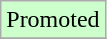<table class="wikitable">
<tr width=10px bgcolor="#ccffcc">
<td>Promoted</td>
</tr>
<tr>
</tr>
</table>
